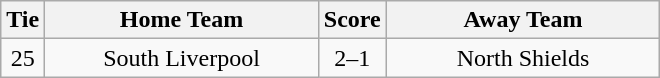<table class="wikitable" style="text-align:center;">
<tr>
<th width=20>Tie</th>
<th width=175>Home Team</th>
<th width=20>Score</th>
<th width=175>Away Team</th>
</tr>
<tr>
<td>25</td>
<td>South Liverpool</td>
<td>2–1</td>
<td>North Shields</td>
</tr>
</table>
